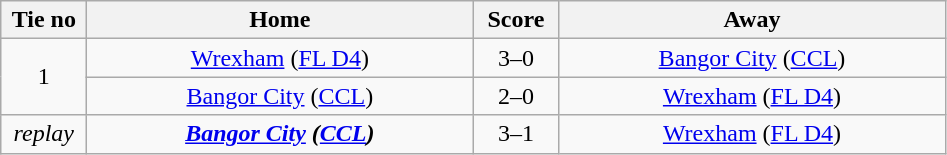<table class="wikitable" style="text-align:center">
<tr>
<th width=50>Tie no</th>
<th width=250>Home</th>
<th width=50>Score</th>
<th width=250>Away</th>
</tr>
<tr>
<td rowspan=2>1</td>
<td><a href='#'>Wrexham</a> (<a href='#'>FL D4</a>)</td>
<td>3–0</td>
<td><a href='#'>Bangor City</a> (<a href='#'>CCL</a>)</td>
</tr>
<tr>
<td><a href='#'>Bangor City</a> (<a href='#'>CCL</a>)</td>
<td>2–0</td>
<td><a href='#'>Wrexham</a> (<a href='#'>FL D4</a>)</td>
</tr>
<tr>
<td><em>replay</em></td>
<td><strong><em><a href='#'>Bangor City</a><strong> (<a href='#'>CCL</a>)<em></td>
<td></em>3–1<em></td>
<td></em><a href='#'>Wrexham</a> (<a href='#'>FL D4</a>)<em></td>
</tr>
</table>
